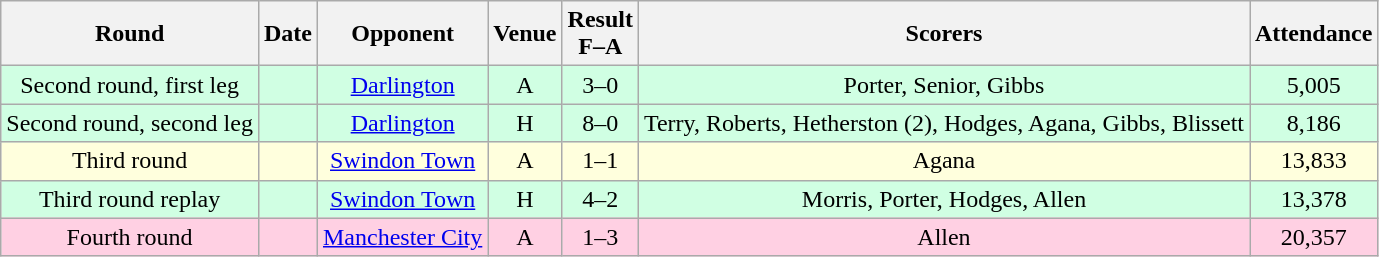<table class="wikitable sortable" style="text-align:center;">
<tr>
<th>Round</th>
<th>Date</th>
<th>Opponent</th>
<th>Venue</th>
<th>Result<br>F–A</th>
<th class=unsortable>Scorers</th>
<th>Attendance</th>
</tr>
<tr bgcolor="#d0ffe3">
<td>Second round, first leg</td>
<td></td>
<td><a href='#'>Darlington</a></td>
<td>A</td>
<td>3–0</td>
<td>Porter, Senior, Gibbs</td>
<td>5,005</td>
</tr>
<tr bgcolor="#d0ffe3">
<td>Second round, second leg</td>
<td></td>
<td><a href='#'>Darlington</a></td>
<td>H</td>
<td>8–0</td>
<td>Terry, Roberts, Hetherston (2), Hodges, Agana, Gibbs, Blissett</td>
<td>8,186</td>
</tr>
<tr bgcolor="#ffffdd">
<td>Third round</td>
<td></td>
<td><a href='#'>Swindon Town</a></td>
<td>A</td>
<td>1–1</td>
<td>Agana</td>
<td>13,833</td>
</tr>
<tr bgcolor="#d0ffe3">
<td>Third round replay</td>
<td></td>
<td><a href='#'>Swindon Town</a></td>
<td>H</td>
<td>4–2</td>
<td>Morris, Porter, Hodges, Allen</td>
<td>13,378</td>
</tr>
<tr bgcolor="#ffd0e3">
<td>Fourth round</td>
<td></td>
<td><a href='#'>Manchester City</a></td>
<td>A</td>
<td>1–3</td>
<td>Allen</td>
<td>20,357</td>
</tr>
</table>
